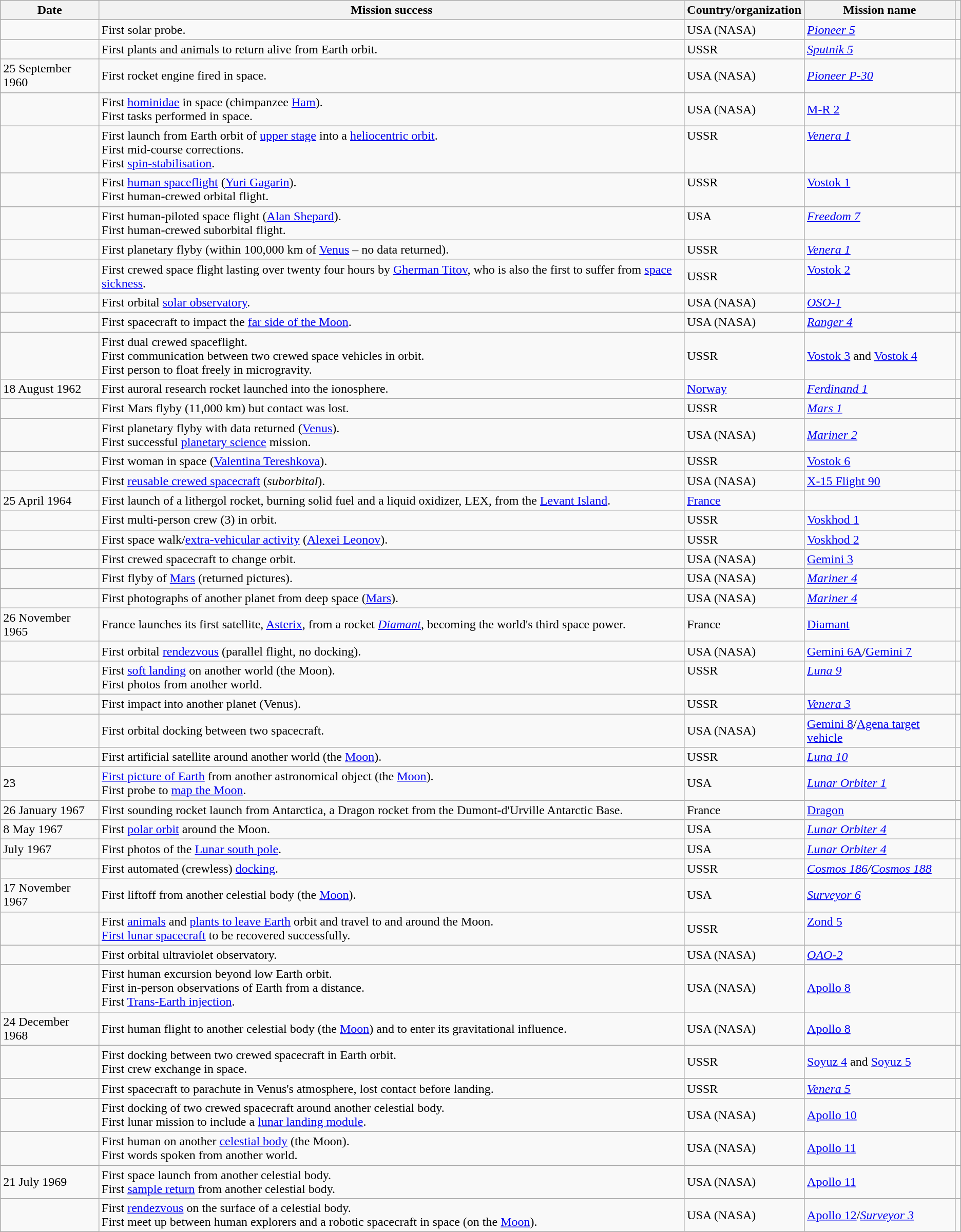<table class="wikitable sticky-header">
<tr>
<th>Date</th>
<th>Mission success</th>
<th>Country/organization</th>
<th>Mission name</th>
<th></th>
</tr>
<tr>
<td></td>
<td>First solar probe.</td>
<td> USA (NASA)</td>
<td><em><a href='#'>Pioneer 5</a></em></td>
<td></td>
</tr>
<tr attack>
<td valign=top></td>
<td>First plants and animals to return alive from Earth orbit.</td>
<td valign=top> USSR</td>
<td valign=top><em><a href='#'>Sputnik 5</a></em></td>
<td></td>
</tr>
<tr>
<td>25 September 1960</td>
<td>First rocket engine fired in space.</td>
<td> USA (NASA)</td>
<td><em><a href='#'>Pioneer P-30</a></em></td>
<td></td>
</tr>
<tr>
<td></td>
<td>First <a href='#'>hominidae</a> in space (chimpanzee <a href='#'>Ham</a>).<br>First tasks performed in space.</td>
<td> USA (NASA)</td>
<td><a href='#'>M-R 2</a></td>
<td></td>
</tr>
<tr>
<td valign=top> </td>
<td>First launch from Earth orbit of <a href='#'>upper stage</a> into a <a href='#'>heliocentric orbit</a>.<br>First mid-course corrections. <br>First <a href='#'>spin-stabilisation</a>.</td>
<td valign=top> USSR</td>
<td valign=top><em><a href='#'>Venera 1</a></em></td>
<td></td>
</tr>
<tr>
<td valign=top></td>
<td>First <a href='#'>human spaceflight</a> (<a href='#'>Yuri Gagarin</a>).<br>First human-crewed orbital flight.</td>
<td valign=top> USSR</td>
<td valign=top><a href='#'>Vostok 1</a></td>
<td></td>
</tr>
<tr>
<td valign=top></td>
<td>First human-piloted space flight (<a href='#'>Alan Shepard</a>).<br>First human-crewed suborbital flight.</td>
<td valign=top> USA</td>
<td valign=top><em><a href='#'>Freedom 7</a></em></td>
<td></td>
</tr>
<tr>
<td></td>
<td>First planetary flyby (within 100,000 km of <a href='#'>Venus</a> – no data returned).</td>
<td> USSR</td>
<td valign=top><em><a href='#'>Venera 1</a></em></td>
<td></td>
</tr>
<tr>
<td></td>
<td>First crewed space flight lasting over twenty four hours by <a href='#'>Gherman Titov</a>, who is also the first to suffer from <a href='#'>space sickness</a>.</td>
<td> USSR</td>
<td valign=top><a href='#'>Vostok 2</a></td>
<td></td>
</tr>
<tr>
<td></td>
<td>First orbital <a href='#'>solar observatory</a>.</td>
<td> USA (NASA)</td>
<td><a href='#'><em>OSO-1</em></a></td>
<td></td>
</tr>
<tr>
<td></td>
<td>First spacecraft to impact the <a href='#'>far side of the Moon</a>.</td>
<td> USA (NASA)</td>
<td valign=top><em><a href='#'>Ranger 4</a></em></td>
<td></td>
</tr>
<tr>
<td></td>
<td>First dual crewed spaceflight.<br>First communication between two crewed space vehicles in orbit.<br>First person to float freely in microgravity.</td>
<td> USSR</td>
<td><a href='#'>Vostok 3</a> and <a href='#'>Vostok 4</a></td>
<td></td>
</tr>
<tr>
<td>18 August 1962</td>
<td>First auroral research rocket launched into the ionosphere.</td>
<td> <a href='#'>Norway</a></td>
<td><a href='#'><em>Ferdinand 1</em></a></td>
<td></td>
</tr>
<tr>
<td></td>
<td>First Mars flyby (11,000 km) but contact was lost.</td>
<td> USSR</td>
<td><em><a href='#'>Mars 1</a></em></td>
<td></td>
</tr>
<tr>
<td></td>
<td>First planetary flyby with data returned (<a href='#'>Venus</a>).<br>First successful <a href='#'>planetary science</a> mission.</td>
<td> USA (NASA)</td>
<td><em><a href='#'>Mariner 2</a></em></td>
<td></td>
</tr>
<tr>
<td></td>
<td>First woman in space (<a href='#'>Valentina Tereshkova</a>).</td>
<td> USSR</td>
<td><a href='#'>Vostok 6</a></td>
<td></td>
</tr>
<tr>
<td></td>
<td>First <a href='#'>reusable crewed spacecraft</a> (<em>suborbital</em>).</td>
<td> USA (NASA)</td>
<td><a href='#'>X-15 Flight 90</a></td>
<td></td>
</tr>
<tr>
<td>25 April 1964</td>
<td>First launch of a lithergol rocket, burning solid fuel and a liquid oxidizer, LEX, from the <a href='#'>Levant Island</a>.</td>
<td> <a href='#'>France</a></td>
<td></td>
<td></td>
</tr>
<tr>
<td></td>
<td>First multi-person crew (3) in orbit.</td>
<td> USSR</td>
<td><a href='#'>Voskhod 1</a></td>
<td></td>
</tr>
<tr>
<td></td>
<td>First space walk/<a href='#'>extra-vehicular activity</a> (<a href='#'>Alexei Leonov</a>).</td>
<td> USSR</td>
<td><a href='#'>Voskhod 2</a></td>
<td></td>
</tr>
<tr>
<td></td>
<td>First crewed spacecraft to change orbit.</td>
<td> USA (NASA)</td>
<td><a href='#'>Gemini 3</a></td>
<td></td>
</tr>
<tr>
<td></td>
<td>First flyby of <a href='#'>Mars</a> (returned pictures).</td>
<td> USA (NASA)</td>
<td><em><a href='#'>Mariner 4</a></em></td>
<td></td>
</tr>
<tr>
<td></td>
<td>First photographs of another planet from deep space (<a href='#'>Mars</a>).</td>
<td> USA (NASA)</td>
<td><em><a href='#'>Mariner 4</a></em></td>
<td></td>
</tr>
<tr>
<td>26 November 1965</td>
<td>France launches its first satellite, <a href='#'>Asterix</a>, from a  rocket <em><a href='#'>Diamant</a></em>, becoming the world's third space power.</td>
<td> France</td>
<td><a href='#'>Diamant</a></td>
<td></td>
</tr>
<tr>
<td></td>
<td>First orbital <a href='#'>rendezvous</a> (parallel flight, no docking).</td>
<td> USA (NASA)</td>
<td><a href='#'>Gemini 6A</a>/<a href='#'>Gemini 7</a></td>
<td></td>
</tr>
<tr>
<td valign="top"></td>
<td>First <a href='#'>soft landing</a> on another world (the Moon). <br>First photos from another world.</td>
<td valign="top"> USSR</td>
<td valign="top"><em><a href='#'>Luna 9</a></em></td>
<td></td>
</tr>
<tr>
<td></td>
<td>First impact into another planet (Venus).</td>
<td> USSR</td>
<td><em><a href='#'>Venera 3</a></em></td>
<td></td>
</tr>
<tr>
<td></td>
<td>First orbital docking between two spacecraft.</td>
<td> USA (NASA)</td>
<td><a href='#'>Gemini 8</a>/<a href='#'>Agena target vehicle</a></td>
<td></td>
</tr>
<tr>
<td></td>
<td>First artificial satellite around another world (the <a href='#'>Moon</a>).</td>
<td> USSR</td>
<td><em><a href='#'>Luna 10</a></em></td>
<td></td>
</tr>
<tr>
<td>23 </td>
<td><a href='#'>First picture of Earth</a> from another astronomical object (the <a href='#'>Moon</a>).<br>First probe to <a href='#'>map the Moon</a>.</td>
<td> USA</td>
<td><em><a href='#'>Lunar Orbiter 1</a></em></td>
<td></td>
</tr>
<tr>
<td>26 January 1967</td>
<td>First sounding rocket launch from Antarctica, a Dragon rocket from the Dumont-d'Urville Antarctic Base.</td>
<td> France</td>
<td><a href='#'>Dragon</a></td>
<td></td>
</tr>
<tr>
<td>8 May 1967</td>
<td>First <a href='#'>polar orbit</a> around the Moon.</td>
<td> USA</td>
<td><em><a href='#'>Lunar Orbiter 4</a></em></td>
<td></td>
</tr>
<tr>
<td>July 1967</td>
<td>First photos of the <a href='#'>Lunar south pole</a>.</td>
<td> USA</td>
<td><em><a href='#'>Lunar Orbiter 4</a></em></td>
<td></td>
</tr>
<tr>
<td></td>
<td>First automated (crewless) <a href='#'>docking</a>.</td>
<td> USSR</td>
<td><em><a href='#'>Cosmos 186</a>/<a href='#'>Cosmos 188</a></em></td>
<td></td>
</tr>
<tr>
<td>17 November 1967</td>
<td>First liftoff from another celestial body (the <a href='#'>Moon</a>).</td>
<td> USA</td>
<td><em><a href='#'>Surveyor 6</a></em></td>
<td></td>
</tr>
<tr>
<td></td>
<td>First <a href='#'>animals</a> and <a href='#'>plants to leave Earth</a> orbit and travel to and around the Moon.<br><a href='#'>First lunar spacecraft</a> to be recovered successfully.</td>
<td> USSR</td>
<td valign="top"><a href='#'>Zond 5</a></td>
<td></td>
</tr>
<tr>
<td></td>
<td>First orbital ultraviolet observatory.</td>
<td> USA (NASA)</td>
<td><a href='#'><em>OAO-2</em></a></td>
<td></td>
</tr>
<tr>
<td></td>
<td>First human excursion beyond low Earth orbit.<br>First in-person observations of Earth from a distance.<br>First <a href='#'>Trans-Earth injection</a>.</td>
<td> USA (NASA)</td>
<td><a href='#'>Apollo 8</a></td>
<td></td>
</tr>
<tr>
<td>24 December 1968</td>
<td>First human flight to another celestial body (the <a href='#'>Moon</a>) and to enter its gravitational influence.</td>
<td> USA (NASA)</td>
<td><a href='#'>Apollo 8</a></td>
<td></td>
</tr>
<tr>
<td></td>
<td>First docking between two crewed spacecraft in Earth orbit.<br>First crew exchange in space.</td>
<td> USSR</td>
<td><a href='#'>Soyuz 4</a> and <a href='#'>Soyuz 5</a></td>
<td></td>
</tr>
<tr>
<td></td>
<td>First spacecraft to parachute in Venus's atmosphere, lost contact before landing.</td>
<td> USSR</td>
<td><em><a href='#'>Venera 5</a></em></td>
<td></td>
</tr>
<tr>
<td></td>
<td>First docking of two crewed spacecraft around another celestial body.<br>First lunar mission to include a <a href='#'>lunar landing module</a>.</td>
<td> USA (NASA)</td>
<td><a href='#'>Apollo 10</a></td>
<td></td>
</tr>
<tr>
<td></td>
<td>First human on another <a href='#'>celestial body</a> (the Moon).<br>First words spoken from another world.</td>
<td> USA (NASA)</td>
<td><a href='#'>Apollo 11</a></td>
<td></td>
</tr>
<tr>
<td>21 July 1969</td>
<td>First space launch from another celestial body.<br>First <a href='#'>sample return</a> from another celestial body.</td>
<td> USA (NASA)</td>
<td><a href='#'>Apollo 11</a></td>
<td></td>
</tr>
<tr>
<td></td>
<td>First <a href='#'>rendezvous</a> on the surface of a celestial body.<br>First meet up between human explorers and a robotic spacecraft in space (on the <a href='#'>Moon</a>).</td>
<td> USA (NASA)</td>
<td><a href='#'>Apollo 12</a>/<em><a href='#'>Surveyor 3</a></em></td>
<td></td>
</tr>
</table>
